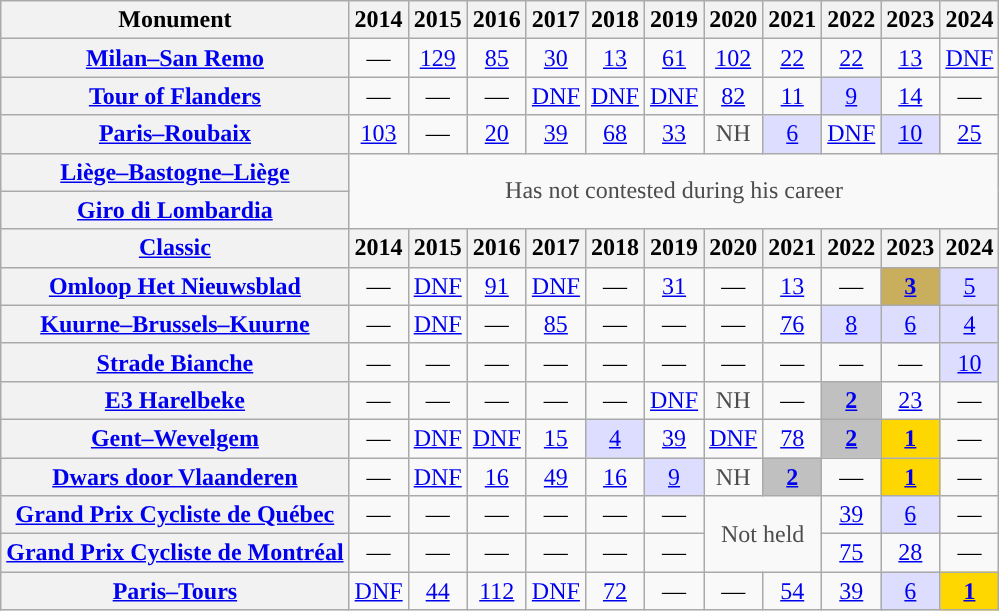<table class="wikitable plainrowheaders">
<tr>
<th>Monument</th>
<th>2014</th>
<th>2015</th>
<th>2016</th>
<th>2017</th>
<th>2018</th>
<th>2019</th>
<th>2020</th>
<th>2021</th>
<th>2022</th>
<th>2023</th>
<th>2024</th>
</tr>
<tr style="text-align:center;">
<th scope="row"><a href='#'>Milan–San Remo</a></th>
<td>—</td>
<td><a href='#'>129</a></td>
<td><a href='#'>85</a></td>
<td><a href='#'>30</a></td>
<td><a href='#'>13</a></td>
<td><a href='#'>61</a></td>
<td><a href='#'>102</a></td>
<td><a href='#'>22</a></td>
<td><a href='#'>22</a></td>
<td><a href='#'>13</a></td>
<td><a href='#'>DNF</a></td>
</tr>
<tr style="text-align:center;">
<th scope="row"><a href='#'>Tour of Flanders</a></th>
<td>—</td>
<td>—</td>
<td>—</td>
<td><a href='#'>DNF</a></td>
<td><a href='#'>DNF</a></td>
<td><a href='#'>DNF</a></td>
<td><a href='#'>82</a></td>
<td><a href='#'>11</a></td>
<td style="background:#ddf;"><a href='#'>9</a></td>
<td><a href='#'>14</a></td>
<td>—</td>
</tr>
<tr style="text-align:center;">
<th scope="row"><a href='#'>Paris–Roubaix</a></th>
<td><a href='#'>103</a></td>
<td>—</td>
<td><a href='#'>20</a></td>
<td><a href='#'>39</a></td>
<td><a href='#'>68</a></td>
<td><a href='#'>33</a></td>
<td style="color:#4d4d4d;">NH</td>
<td style="background:#ddf;"><a href='#'>6</a></td>
<td><a href='#'>DNF</a></td>
<td style="background:#ddf;"><a href='#'>10</a></td>
<td><a href='#'>25</a></td>
</tr>
<tr style="text-align:center;">
<th scope="row"><a href='#'>Liège–Bastogne–Liège</a></th>
<td colspan="11" rowspan="2" style="color:#4d4d4d;">Has not contested during his career</td>
</tr>
<tr style="text-align:center;">
<th scope="row"><a href='#'>Giro di Lombardia</a></th>
</tr>
<tr style="background:#EEEEEE;">
<th><a href='#'>Classic</a></th>
<th>2014</th>
<th>2015</th>
<th>2016</th>
<th>2017</th>
<th>2018</th>
<th>2019</th>
<th>2020</th>
<th>2021</th>
<th>2022</th>
<th>2023</th>
<th>2024</th>
</tr>
<tr style="text-align:center;">
<th scope="row"><a href='#'>Omloop Het Nieuwsblad</a></th>
<td>—</td>
<td><a href='#'>DNF</a></td>
<td><a href='#'>91</a></td>
<td><a href='#'>DNF</a></td>
<td>—</td>
<td><a href='#'>31</a></td>
<td>—</td>
<td><a href='#'>13</a></td>
<td>—</td>
<td style="background:#C9AE5D;"><a href='#'><strong>3</strong></a></td>
<td style="background:#ddf;"><a href='#'>5</a></td>
</tr>
<tr style="text-align:center;">
<th scope="row"><a href='#'>Kuurne–Brussels–Kuurne</a></th>
<td>—</td>
<td><a href='#'>DNF</a></td>
<td>—</td>
<td><a href='#'>85</a></td>
<td>—</td>
<td>—</td>
<td>—</td>
<td><a href='#'>76</a></td>
<td style="background:#ddf;"><a href='#'>8</a></td>
<td style="background:#ddf;"><a href='#'>6</a></td>
<td style="background:#ddf;"><a href='#'>4</a></td>
</tr>
<tr style="text-align:center;">
<th scope="row"><a href='#'>Strade Bianche</a></th>
<td>—</td>
<td>—</td>
<td>—</td>
<td>—</td>
<td>—</td>
<td>—</td>
<td>—</td>
<td>—</td>
<td>—</td>
<td>—</td>
<td style="background:#ddf;"><a href='#'>10</a></td>
</tr>
<tr style="text-align:center;">
<th scope="row"><a href='#'>E3 Harelbeke</a></th>
<td>—</td>
<td>—</td>
<td>—</td>
<td>—</td>
<td>—</td>
<td><a href='#'>DNF</a></td>
<td style="color:#4d4d4d;">NH</td>
<td>—</td>
<td style="background:silver;"><a href='#'><strong>2</strong></a></td>
<td><a href='#'>23</a></td>
<td>—</td>
</tr>
<tr style="text-align:center;">
<th scope="row"><a href='#'>Gent–Wevelgem</a></th>
<td>—</td>
<td><a href='#'>DNF</a></td>
<td><a href='#'>DNF</a></td>
<td><a href='#'>15</a></td>
<td style="background:#ddf;"><a href='#'>4</a></td>
<td><a href='#'>39</a></td>
<td><a href='#'>DNF</a></td>
<td><a href='#'>78</a></td>
<td style="background:silver;"><a href='#'><strong>2</strong></a></td>
<td style="background:gold;"><a href='#'><strong>1</strong></a></td>
<td>—</td>
</tr>
<tr style="text-align:center;">
<th scope="row"><a href='#'>Dwars door Vlaanderen</a></th>
<td>—</td>
<td><a href='#'>DNF</a></td>
<td><a href='#'>16</a></td>
<td><a href='#'>49</a></td>
<td><a href='#'>16</a></td>
<td style="background:#ddf;"><a href='#'>9</a></td>
<td style="color:#4d4d4d;">NH</td>
<td style="background:silver;"><a href='#'><strong>2</strong></a></td>
<td>—</td>
<td style="background:gold;"><a href='#'><strong>1</strong></a></td>
<td>—</td>
</tr>
<tr style="text-align:center;">
<th scope="row"><a href='#'>Grand Prix Cycliste de Québec</a></th>
<td>—</td>
<td>—</td>
<td>—</td>
<td>—</td>
<td>—</td>
<td>—</td>
<td style="color:#4d4d4d;" colspan=2 rowspan=2>Not held</td>
<td><a href='#'>39</a></td>
<td style="background:#ddf;"><a href='#'>6</a></td>
<td>—</td>
</tr>
<tr style="text-align:center;">
<th scope="row"><a href='#'>Grand Prix Cycliste de Montréal</a></th>
<td>—</td>
<td>—</td>
<td>—</td>
<td>—</td>
<td>—</td>
<td>—</td>
<td><a href='#'>75</a></td>
<td><a href='#'>28</a></td>
<td>—</td>
</tr>
<tr style="text-align:center;">
<th scope="row"><a href='#'>Paris–Tours</a></th>
<td><a href='#'>DNF</a></td>
<td><a href='#'>44</a></td>
<td><a href='#'>112</a></td>
<td><a href='#'>DNF</a></td>
<td><a href='#'>72</a></td>
<td>—</td>
<td>—</td>
<td><a href='#'>54</a></td>
<td><a href='#'>39</a></td>
<td style="background:#ddf;"><a href='#'>6</a></td>
<td style="background:gold;"><a href='#'><strong>1</strong></a></td>
</tr>
</table>
